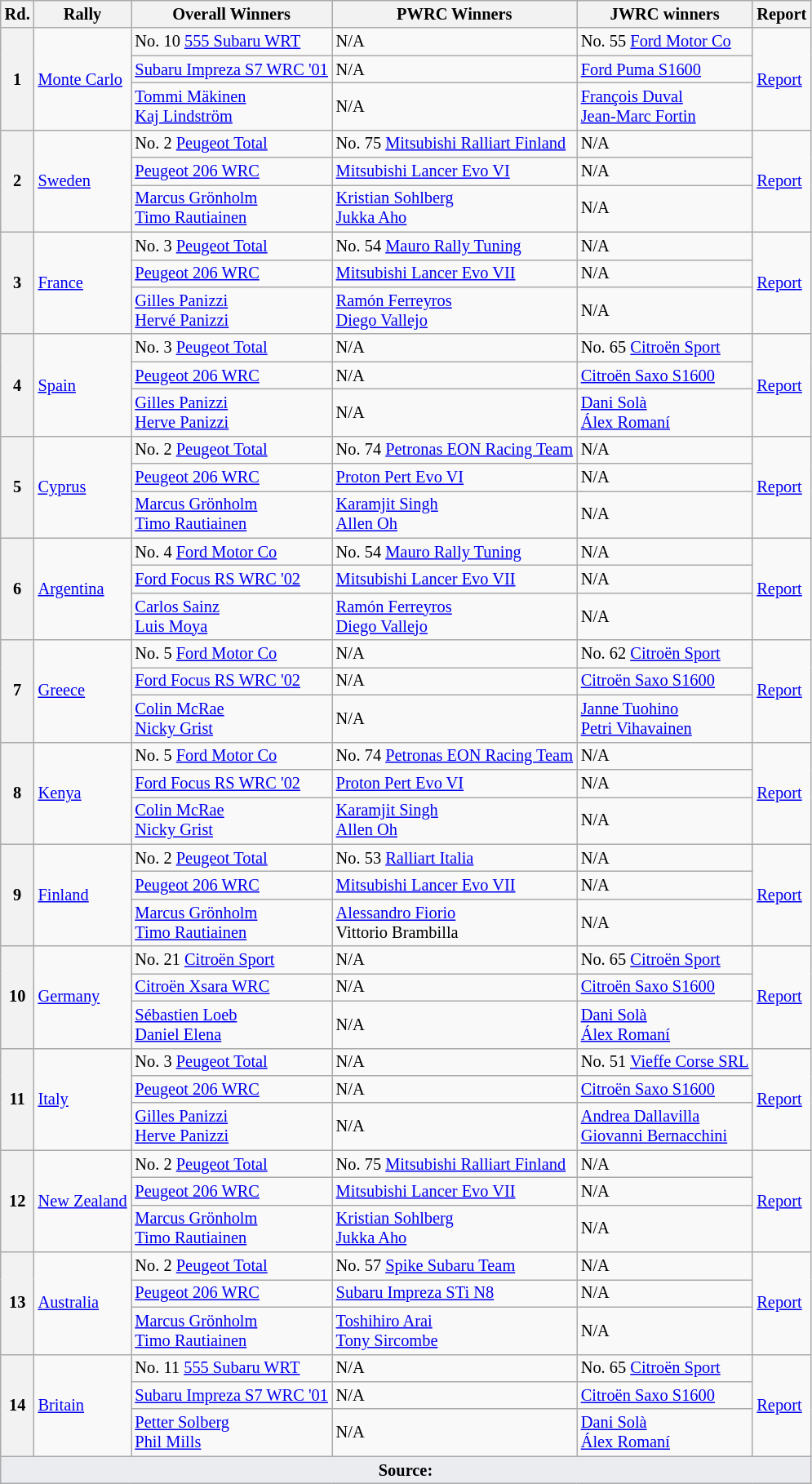<table class="wikitable" style="font-size:85%;">
<tr>
<th>Rd.</th>
<th>Rally</th>
<th>Overall Winners</th>
<th>PWRC Winners</th>
<th>JWRC winners</th>
<th>Report</th>
</tr>
<tr>
<th rowspan="3">1</th>
<td rowspan="3"> <a href='#'>Monte Carlo</a></td>
<td nowrap=""> No. 10 <a href='#'>555 Subaru WRT</a></td>
<td>N/A</td>
<td> No. 55 <a href='#'>Ford Motor Co</a></td>
<td rowspan="3"><a href='#'>Report</a></td>
</tr>
<tr>
<td> <a href='#'>Subaru Impreza S7 WRC '01</a></td>
<td>N/A</td>
<td> <a href='#'>Ford Puma S1600</a></td>
</tr>
<tr>
<td> <a href='#'>Tommi Mäkinen</a><br> <a href='#'>Kaj Lindström</a></td>
<td>N/A</td>
<td> <a href='#'>François Duval</a><br> <a href='#'>Jean-Marc Fortin</a></td>
</tr>
<tr>
<th rowspan="3">2</th>
<td rowspan="3"> <a href='#'>Sweden</a></td>
<td nowrap=""> No. 2 <a href='#'>Peugeot Total</a></td>
<td> No. 75 <a href='#'>Mitsubishi Ralliart Finland</a></td>
<td>N/A</td>
<td rowspan="3"><a href='#'>Report</a></td>
</tr>
<tr>
<td> <a href='#'>Peugeot 206 WRC</a></td>
<td> <a href='#'>Mitsubishi Lancer Evo VI</a></td>
<td>N/A</td>
</tr>
<tr>
<td> <a href='#'>Marcus Grönholm</a><br> <a href='#'>Timo Rautiainen</a></td>
<td> <a href='#'>Kristian Sohlberg</a><br> <a href='#'>Jukka Aho</a></td>
<td>N/A</td>
</tr>
<tr>
<th rowspan="3">3</th>
<td rowspan="3"> <a href='#'>France</a></td>
<td nowrap=""> No. 3 <a href='#'>Peugeot Total</a></td>
<td> No. 54 <a href='#'>Mauro Rally Tuning</a></td>
<td>N/A</td>
<td rowspan="3"><a href='#'>Report</a></td>
</tr>
<tr>
<td> <a href='#'>Peugeot 206 WRC</a></td>
<td> <a href='#'>Mitsubishi Lancer Evo VII</a></td>
<td>N/A</td>
</tr>
<tr>
<td> <a href='#'>Gilles Panizzi</a><br> <a href='#'>Hervé Panizzi</a></td>
<td> <a href='#'>Ramón Ferreyros</a><br> <a href='#'>Diego Vallejo</a></td>
<td>N/A</td>
</tr>
<tr>
<th rowspan="3">4</th>
<td rowspan="3"> <a href='#'>Spain</a></td>
<td nowrap=""> No. 3 <a href='#'>Peugeot Total</a></td>
<td>N/A</td>
<td> No. 65 <a href='#'>Citroën Sport</a></td>
<td rowspan="3"><a href='#'>Report</a></td>
</tr>
<tr>
<td> <a href='#'>Peugeot 206 WRC</a></td>
<td>N/A</td>
<td> <a href='#'>Citroën Saxo S1600</a></td>
</tr>
<tr>
<td> <a href='#'>Gilles Panizzi</a><br> <a href='#'>Herve Panizzi</a></td>
<td>N/A</td>
<td> <a href='#'>Dani Solà</a><br> <a href='#'>Álex Romaní</a></td>
</tr>
<tr>
<th rowspan="3">5</th>
<td rowspan="3"> <a href='#'>Cyprus</a></td>
<td nowrap=""> No. 2 <a href='#'>Peugeot Total</a></td>
<td> No. 74 <a href='#'>Petronas EON Racing Team</a></td>
<td>N/A</td>
<td rowspan="3"><a href='#'>Report</a></td>
</tr>
<tr>
<td> <a href='#'>Peugeot 206 WRC</a></td>
<td> <a href='#'>Proton Pert Evo VI</a></td>
<td>N/A</td>
</tr>
<tr>
<td> <a href='#'>Marcus Grönholm</a><br> <a href='#'>Timo Rautiainen</a></td>
<td> <a href='#'>Karamjit Singh</a><br> <a href='#'>Allen Oh</a></td>
<td>N/A</td>
</tr>
<tr>
<th rowspan="3">6</th>
<td rowspan="3"> <a href='#'>Argentina</a></td>
<td nowrap=""> No. 4 <a href='#'>Ford Motor Co</a></td>
<td> No. 54 <a href='#'>Mauro Rally Tuning</a></td>
<td>N/A</td>
<td rowspan="3"><a href='#'>Report</a></td>
</tr>
<tr>
<td> <a href='#'>Ford Focus RS WRC '02</a></td>
<td> <a href='#'>Mitsubishi Lancer Evo VII</a></td>
<td>N/A</td>
</tr>
<tr>
<td> <a href='#'>Carlos Sainz</a><br> <a href='#'>Luis Moya</a></td>
<td> <a href='#'>Ramón Ferreyros</a><br> <a href='#'>Diego Vallejo</a></td>
<td>N/A</td>
</tr>
<tr>
<th rowspan="3">7</th>
<td rowspan="3"> <a href='#'>Greece</a></td>
<td nowrap=""> No. 5 <a href='#'>Ford Motor Co</a></td>
<td>N/A</td>
<td> No. 62 <a href='#'>Citroën Sport</a></td>
<td rowspan="3"><a href='#'>Report</a></td>
</tr>
<tr>
<td> <a href='#'>Ford Focus RS WRC '02</a></td>
<td>N/A</td>
<td> <a href='#'>Citroën Saxo S1600</a></td>
</tr>
<tr>
<td> <a href='#'>Colin McRae</a><br> <a href='#'>Nicky Grist</a></td>
<td>N/A</td>
<td> <a href='#'>Janne Tuohino</a><br> <a href='#'>Petri Vihavainen</a></td>
</tr>
<tr>
<th rowspan="3">8</th>
<td rowspan="3"> <a href='#'>Kenya</a></td>
<td nowrap=""> No. 5 <a href='#'>Ford Motor Co</a></td>
<td> No. 74 <a href='#'>Petronas EON Racing Team</a></td>
<td>N/A</td>
<td rowspan="3"><a href='#'>Report</a></td>
</tr>
<tr>
<td> <a href='#'>Ford Focus RS WRC '02</a></td>
<td> <a href='#'>Proton Pert Evo VI</a></td>
<td>N/A</td>
</tr>
<tr>
<td> <a href='#'>Colin McRae</a><br> <a href='#'>Nicky Grist</a></td>
<td> <a href='#'>Karamjit Singh</a><br> <a href='#'>Allen Oh</a></td>
<td>N/A</td>
</tr>
<tr>
<th rowspan="3">9</th>
<td rowspan="3"> <a href='#'>Finland</a></td>
<td> No. 2 <a href='#'>Peugeot Total</a></td>
<td> No. 53 <a href='#'>Ralliart Italia</a></td>
<td>N/A</td>
<td rowspan="3"><a href='#'>Report</a></td>
</tr>
<tr>
<td> <a href='#'>Peugeot 206 WRC</a></td>
<td> <a href='#'>Mitsubishi Lancer Evo VII</a></td>
<td>N/A</td>
</tr>
<tr>
<td> <a href='#'>Marcus Grönholm</a><br> <a href='#'>Timo Rautiainen</a></td>
<td> <a href='#'>Alessandro Fiorio</a><br> Vittorio Brambilla</td>
<td>N/A</td>
</tr>
<tr>
<th rowspan="3">10</th>
<td rowspan="3"> <a href='#'>Germany</a></td>
<td> No. 21 <a href='#'>Citroën Sport</a></td>
<td>N/A</td>
<td> No. 65 <a href='#'>Citroën Sport</a></td>
<td rowspan="3"><a href='#'>Report</a></td>
</tr>
<tr>
<td> <a href='#'>Citroën Xsara WRC</a></td>
<td>N/A</td>
<td> <a href='#'>Citroën Saxo S1600</a></td>
</tr>
<tr>
<td> <a href='#'>Sébastien Loeb</a><br> <a href='#'>Daniel Elena</a></td>
<td>N/A</td>
<td> <a href='#'>Dani Solà</a><br> <a href='#'>Álex Romaní</a></td>
</tr>
<tr>
<th rowspan="3">11</th>
<td rowspan="3"> <a href='#'>Italy</a></td>
<td> No. 3 <a href='#'>Peugeot Total</a></td>
<td>N/A</td>
<td> No. 51 <a href='#'>Vieffe Corse SRL</a></td>
<td rowspan="3"><a href='#'>Report</a></td>
</tr>
<tr>
<td> <a href='#'>Peugeot 206 WRC</a></td>
<td>N/A</td>
<td> <a href='#'>Citroën Saxo S1600</a></td>
</tr>
<tr>
<td> <a href='#'>Gilles Panizzi</a><br> <a href='#'>Herve Panizzi</a></td>
<td>N/A</td>
<td> <a href='#'>Andrea Dallavilla</a><br> <a href='#'>Giovanni Bernacchini</a></td>
</tr>
<tr>
<th rowspan="3">12</th>
<td rowspan="3"> <a href='#'>New Zealand</a></td>
<td> No. 2 <a href='#'>Peugeot Total</a></td>
<td> No. 75 <a href='#'>Mitsubishi Ralliart Finland</a></td>
<td>N/A</td>
<td rowspan="3"><a href='#'>Report</a></td>
</tr>
<tr>
<td> <a href='#'>Peugeot 206 WRC</a></td>
<td> <a href='#'>Mitsubishi Lancer Evo VII</a></td>
<td>N/A</td>
</tr>
<tr>
<td> <a href='#'>Marcus Grönholm</a><br> <a href='#'>Timo Rautiainen</a></td>
<td> <a href='#'>Kristian Sohlberg</a><br> <a href='#'>Jukka Aho</a></td>
<td>N/A</td>
</tr>
<tr>
<th rowspan="3">13</th>
<td rowspan="3"> <a href='#'>Australia</a></td>
<td> No. 2 <a href='#'>Peugeot Total</a></td>
<td> No. 57 <a href='#'>Spike Subaru Team</a></td>
<td>N/A</td>
<td rowspan="3"><a href='#'>Report</a></td>
</tr>
<tr>
<td> <a href='#'>Peugeot 206 WRC</a></td>
<td> <a href='#'>Subaru Impreza STi N8</a></td>
<td>N/A</td>
</tr>
<tr>
<td> <a href='#'>Marcus Grönholm</a><br> <a href='#'>Timo Rautiainen</a></td>
<td> <a href='#'>Toshihiro Arai</a><br> <a href='#'>Tony Sircombe</a></td>
<td>N/A</td>
</tr>
<tr>
<th rowspan="3">14</th>
<td rowspan="3"> <a href='#'>Britain</a></td>
<td> No. 11 <a href='#'>555 Subaru WRT</a></td>
<td>N/A</td>
<td> No. 65 <a href='#'>Citroën Sport</a></td>
<td rowspan="3"><a href='#'>Report</a></td>
</tr>
<tr>
<td> <a href='#'>Subaru Impreza S7 WRC '01</a></td>
<td>N/A</td>
<td> <a href='#'>Citroën Saxo S1600</a></td>
</tr>
<tr>
<td> <a href='#'>Petter Solberg</a><br> <a href='#'>Phil Mills</a></td>
<td>N/A</td>
<td> <a href='#'>Dani Solà</a><br> <a href='#'>Álex Romaní</a></td>
</tr>
<tr class="sortbottom">
<td colspan="6" style="background-color:#EAECF0;text-align:center"><strong>Source:</strong></td>
</tr>
</table>
